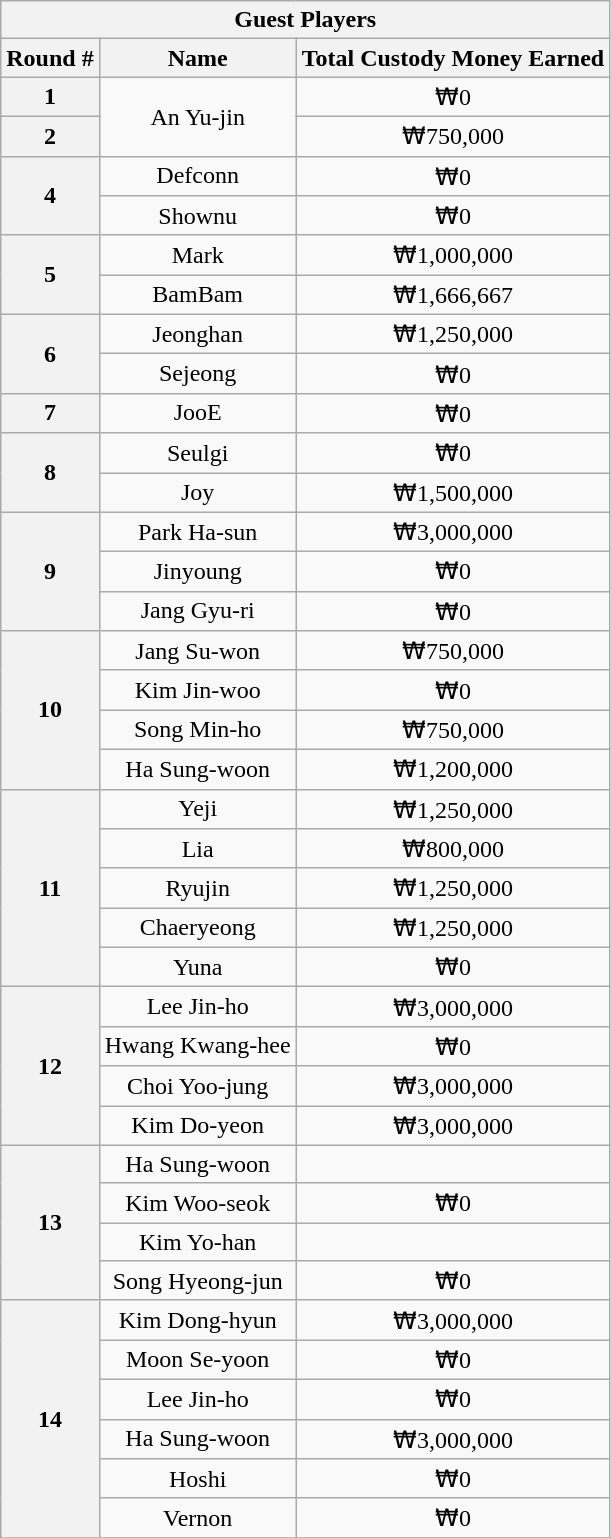<table class="wikitable" style="text-align:center">
<tr>
<th colspan="5">Guest Players</th>
</tr>
<tr>
<th>Round #</th>
<th>Name</th>
<th>Total Custody Money Earned</th>
</tr>
<tr>
<th>1</th>
<td rowspan="2">An Yu-jin</td>
<td>₩0</td>
</tr>
<tr>
<th>2</th>
<td>₩750,000</td>
</tr>
<tr>
<th rowspan="2">4</th>
<td>Defconn</td>
<td>₩0</td>
</tr>
<tr>
<td>Shownu</td>
<td>₩0</td>
</tr>
<tr>
<th rowspan="2">5</th>
<td>Mark</td>
<td>₩1,000,000</td>
</tr>
<tr>
<td>BamBam</td>
<td>₩1,666,667</td>
</tr>
<tr>
<th rowspan="2">6</th>
<td>Jeonghan</td>
<td>₩1,250,000</td>
</tr>
<tr>
<td>Sejeong</td>
<td>₩0</td>
</tr>
<tr>
<th>7</th>
<td>JooE</td>
<td>₩0</td>
</tr>
<tr>
<th rowspan="2">8</th>
<td>Seulgi</td>
<td>₩0</td>
</tr>
<tr>
<td>Joy</td>
<td>₩1,500,000</td>
</tr>
<tr>
<th rowspan="3">9</th>
<td>Park Ha-sun</td>
<td>₩3,000,000</td>
</tr>
<tr>
<td>Jinyoung</td>
<td>₩0</td>
</tr>
<tr>
<td>Jang Gyu-ri</td>
<td>₩0</td>
</tr>
<tr>
<th rowspan="4">10</th>
<td>Jang Su-won</td>
<td>₩750,000</td>
</tr>
<tr>
<td>Kim Jin-woo</td>
<td>₩0</td>
</tr>
<tr>
<td>Song Min-ho</td>
<td>₩750,000</td>
</tr>
<tr>
<td>Ha Sung-woon</td>
<td>₩1,200,000</td>
</tr>
<tr>
<th rowspan="5">11</th>
<td>Yeji</td>
<td>₩1,250,000</td>
</tr>
<tr>
<td>Lia</td>
<td>₩800,000</td>
</tr>
<tr>
<td>Ryujin</td>
<td>₩1,250,000</td>
</tr>
<tr>
<td>Chaeryeong</td>
<td>₩1,250,000</td>
</tr>
<tr>
<td>Yuna</td>
<td>₩0</td>
</tr>
<tr>
<th rowspan="4">12</th>
<td>Lee Jin-ho</td>
<td>₩3,000,000</td>
</tr>
<tr>
<td>Hwang Kwang-hee</td>
<td>₩0</td>
</tr>
<tr>
<td>Choi Yoo-jung</td>
<td>₩3,000,000</td>
</tr>
<tr>
<td>Kim Do-yeon</td>
<td>₩3,000,000</td>
</tr>
<tr>
<th rowspan="4">13</th>
<td>Ha Sung-woon</td>
<td></td>
</tr>
<tr>
<td>Kim Woo-seok</td>
<td>₩0</td>
</tr>
<tr>
<td>Kim Yo-han</td>
<td></td>
</tr>
<tr>
<td>Song Hyeong-jun</td>
<td>₩0</td>
</tr>
<tr>
<th rowspan="6">14</th>
<td>Kim Dong-hyun</td>
<td>₩3,000,000</td>
</tr>
<tr>
<td>Moon Se-yoon</td>
<td>₩0</td>
</tr>
<tr>
<td>Lee Jin-ho</td>
<td>₩0</td>
</tr>
<tr>
<td>Ha Sung-woon</td>
<td>₩3,000,000</td>
</tr>
<tr>
<td>Hoshi</td>
<td>₩0</td>
</tr>
<tr>
<td>Vernon</td>
<td>₩0</td>
</tr>
<tr>
</tr>
</table>
